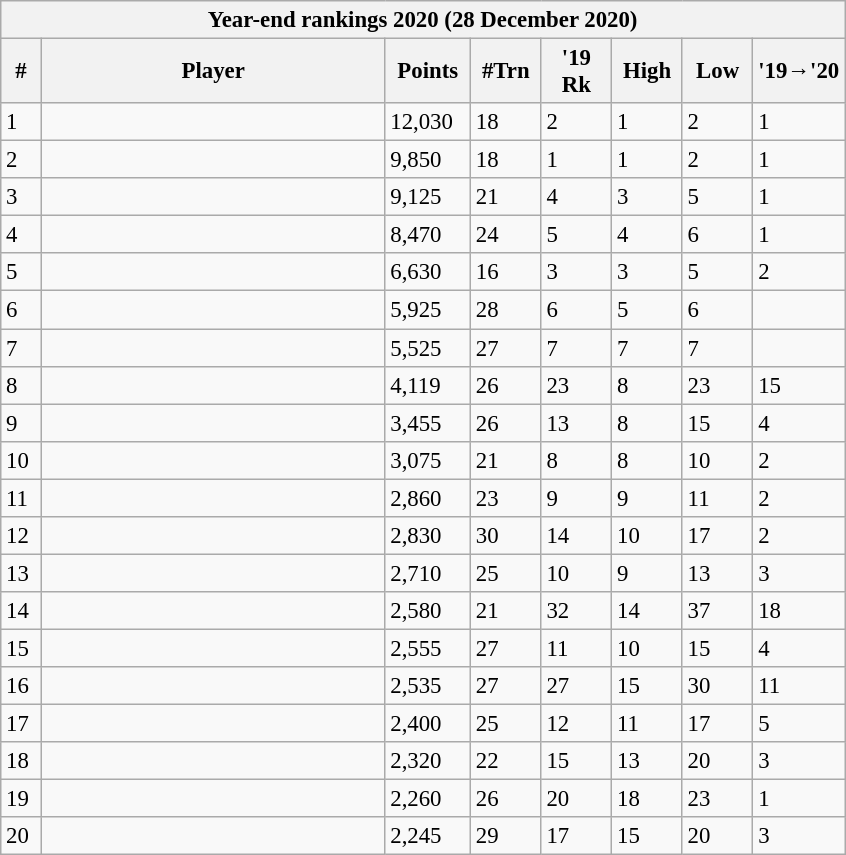<table class="wikitable" style="font-size:95%">
<tr>
<th colspan=8>Year-end rankings 2020 (28 December 2020)</th>
</tr>
<tr>
<th width=20>#</th>
<th width=222>Player</th>
<th width=50>Points</th>
<th width=40>#Trn</th>
<th width=40>'19 Rk</th>
<th width=40>High</th>
<th width=40>Low</th>
<th width=50>'19→'20</th>
</tr>
<tr>
<td>1</td>
<td align="left"></td>
<td>12,030</td>
<td>18</td>
<td>2</td>
<td>1</td>
<td>2</td>
<td>1</td>
</tr>
<tr>
<td>2</td>
<td align="left"></td>
<td>9,850</td>
<td>18</td>
<td>1</td>
<td>1</td>
<td>2</td>
<td>1</td>
</tr>
<tr>
<td>3</td>
<td align="left"></td>
<td>9,125</td>
<td>21</td>
<td>4</td>
<td>3</td>
<td>5</td>
<td>1</td>
</tr>
<tr>
<td>4</td>
<td align="left"></td>
<td>8,470</td>
<td>24</td>
<td>5</td>
<td>4</td>
<td>6</td>
<td>1</td>
</tr>
<tr>
<td>5</td>
<td align="left"></td>
<td>6,630</td>
<td>16</td>
<td>3</td>
<td>3</td>
<td>5</td>
<td>2</td>
</tr>
<tr>
<td>6</td>
<td align="left"></td>
<td>5,925</td>
<td>28</td>
<td>6</td>
<td>5</td>
<td>6</td>
<td></td>
</tr>
<tr>
<td>7</td>
<td align="left"></td>
<td>5,525</td>
<td>27</td>
<td>7</td>
<td>7</td>
<td>7</td>
<td></td>
</tr>
<tr>
<td>8</td>
<td align="left"></td>
<td>4,119</td>
<td>26</td>
<td>23</td>
<td>8</td>
<td>23</td>
<td>15</td>
</tr>
<tr>
<td>9</td>
<td align="left"></td>
<td>3,455</td>
<td>26</td>
<td>13</td>
<td>8</td>
<td>15</td>
<td>4</td>
</tr>
<tr>
<td>10</td>
<td align="left"></td>
<td>3,075</td>
<td>21</td>
<td>8</td>
<td>8</td>
<td>10</td>
<td>2</td>
</tr>
<tr>
<td>11</td>
<td align="left"></td>
<td>2,860</td>
<td>23</td>
<td>9</td>
<td>9</td>
<td>11</td>
<td>2</td>
</tr>
<tr>
<td>12</td>
<td align="left"></td>
<td>2,830</td>
<td>30</td>
<td>14</td>
<td>10</td>
<td>17</td>
<td>2</td>
</tr>
<tr>
<td>13</td>
<td align="left"></td>
<td>2,710</td>
<td>25</td>
<td>10</td>
<td>9</td>
<td>13</td>
<td>3</td>
</tr>
<tr>
<td>14</td>
<td align="left"></td>
<td>2,580</td>
<td>21</td>
<td>32</td>
<td>14</td>
<td>37</td>
<td>18</td>
</tr>
<tr>
<td>15</td>
<td align="left"></td>
<td>2,555</td>
<td>27</td>
<td>11</td>
<td>10</td>
<td>15</td>
<td>4</td>
</tr>
<tr>
<td>16</td>
<td align="left"></td>
<td>2,535</td>
<td>27</td>
<td>27</td>
<td>15</td>
<td>30</td>
<td>11</td>
</tr>
<tr>
<td>17</td>
<td align="left"></td>
<td>2,400</td>
<td>25</td>
<td>12</td>
<td>11</td>
<td>17</td>
<td>5</td>
</tr>
<tr>
<td>18</td>
<td align="left"></td>
<td>2,320</td>
<td>22</td>
<td>15</td>
<td>13</td>
<td>20</td>
<td>3</td>
</tr>
<tr>
<td>19</td>
<td align="left"></td>
<td>2,260</td>
<td>26</td>
<td>20</td>
<td>18</td>
<td>23</td>
<td>1</td>
</tr>
<tr>
<td>20</td>
<td align="left"></td>
<td>2,245</td>
<td>29</td>
<td>17</td>
<td>15</td>
<td>20</td>
<td>3</td>
</tr>
</table>
